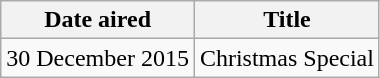<table class="wikitable" style="text-align:center;">
<tr>
<th>Date aired</th>
<th>Title</th>
</tr>
<tr>
<td>30 December 2015</td>
<td>Christmas Special</td>
</tr>
</table>
